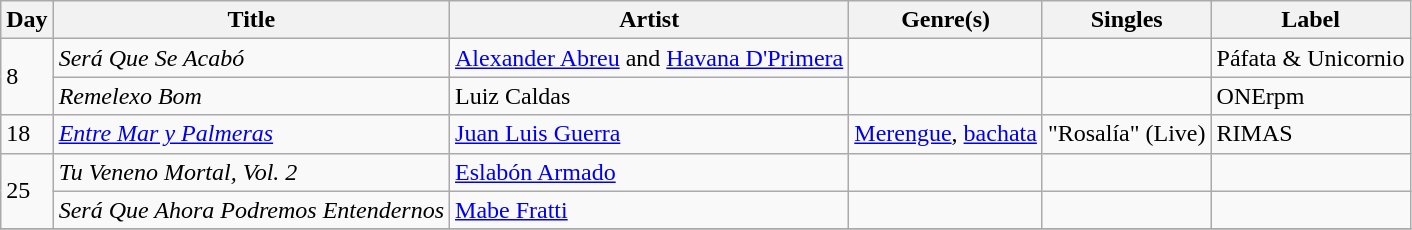<table class="wikitable sortable" style="text-align: left;">
<tr>
<th>Day</th>
<th>Title</th>
<th>Artist</th>
<th>Genre(s)</th>
<th>Singles</th>
<th>Label</th>
</tr>
<tr>
<td rowspan="2">8</td>
<td><em>Será Que Se Acabó</em></td>
<td><a href='#'>Alexander Abreu</a> and <a href='#'>Havana D'Primera</a></td>
<td></td>
<td></td>
<td>Páfata & Unicornio</td>
</tr>
<tr>
<td><em>Remelexo Bom</em></td>
<td>Luiz Caldas</td>
<td></td>
<td></td>
<td>ONErpm</td>
</tr>
<tr>
<td>18</td>
<td><em><a href='#'>Entre Mar y Palmeras</a></em></td>
<td><a href='#'>Juan Luis Guerra</a></td>
<td><a href='#'>Merengue</a>, <a href='#'>bachata</a></td>
<td>"Rosalía" (Live)</td>
<td>RIMAS</td>
</tr>
<tr>
<td rowspan="2">25</td>
<td><em>Tu Veneno Mortal, Vol. 2</em></td>
<td><a href='#'>Eslabón Armado</a></td>
<td></td>
<td></td>
<td></td>
</tr>
<tr>
<td><em>Será Que Ahora Podremos Entendernos</em></td>
<td><a href='#'>Mabe Fratti</a></td>
<td></td>
<td></td>
<td></td>
</tr>
<tr>
</tr>
</table>
